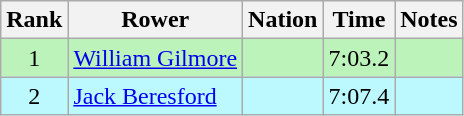<table class="wikitable sortable" style="text-align:center">
<tr>
<th>Rank</th>
<th>Rower</th>
<th>Nation</th>
<th>Time</th>
<th>Notes</th>
</tr>
<tr bgcolor=bbf3bb>
<td>1</td>
<td align=left><a href='#'>William Gilmore</a></td>
<td align=left></td>
<td>7:03.2</td>
<td></td>
</tr>
<tr bgcolor=bbf9ff>
<td>2</td>
<td align=left><a href='#'>Jack Beresford</a></td>
<td align=left></td>
<td>7:07.4</td>
<td></td>
</tr>
</table>
